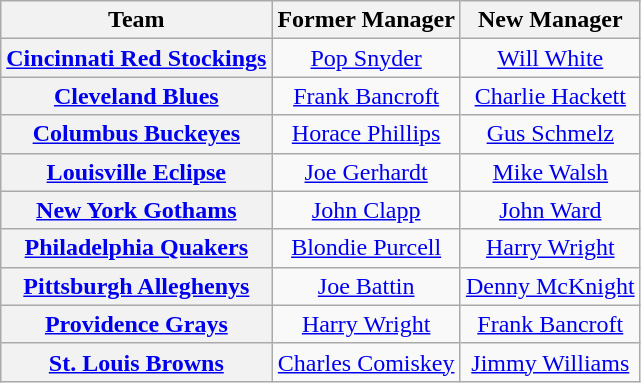<table class="wikitable plainrowheaders" style="text-align:center;">
<tr>
<th scope="col">Team</th>
<th scope="col">Former Manager</th>
<th scope="col">New Manager</th>
</tr>
<tr>
<th scope="row" style="text-align:center;"><a href='#'>Cincinnati Red Stockings</a></th>
<td><a href='#'>Pop Snyder</a></td>
<td><a href='#'>Will White</a></td>
</tr>
<tr>
<th scope="row" style="text-align:center;"><a href='#'>Cleveland Blues</a></th>
<td><a href='#'>Frank Bancroft</a></td>
<td><a href='#'>Charlie Hackett</a></td>
</tr>
<tr>
<th scope="row" style="text-align:center;"><a href='#'>Columbus Buckeyes</a></th>
<td><a href='#'>Horace Phillips</a></td>
<td><a href='#'>Gus Schmelz</a></td>
</tr>
<tr>
<th scope="row" style="text-align:center;"><a href='#'>Louisville Eclipse</a></th>
<td><a href='#'>Joe Gerhardt</a></td>
<td><a href='#'>Mike Walsh</a></td>
</tr>
<tr>
<th scope="row" style="text-align:center;"><a href='#'>New York Gothams</a></th>
<td><a href='#'>John Clapp</a></td>
<td><a href='#'>John Ward</a></td>
</tr>
<tr>
<th scope="row" style="text-align:center;"><a href='#'>Philadelphia Quakers</a></th>
<td><a href='#'>Blondie Purcell</a></td>
<td><a href='#'>Harry Wright</a></td>
</tr>
<tr>
<th scope="row" style="text-align:center;"><a href='#'>Pittsburgh Alleghenys</a></th>
<td><a href='#'>Joe Battin</a></td>
<td><a href='#'>Denny McKnight</a></td>
</tr>
<tr>
<th scope="row" style="text-align:center;"><a href='#'>Providence Grays</a></th>
<td><a href='#'>Harry Wright</a></td>
<td><a href='#'>Frank Bancroft</a></td>
</tr>
<tr>
<th scope="row" style="text-align:center;"><a href='#'>St. Louis Browns</a></th>
<td><a href='#'>Charles Comiskey</a></td>
<td><a href='#'>Jimmy Williams</a></td>
</tr>
</table>
